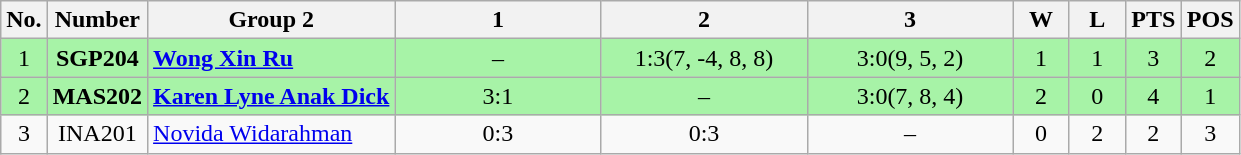<table class=wikitable style="text-align:center;">
<tr>
<th>No.</th>
<th>Number</th>
<th>Group 2</th>
<th width=130>1</th>
<th width=130>2</th>
<th width=130>3</th>
<th width=30>W</th>
<th width=30>L</th>
<th width=30>PTS</th>
<th width=30>POS</th>
</tr>
<tr bgcolor=#a7f3a7>
<td>1</td>
<td><strong>SGP204</strong></td>
<td style="text-align:left;"> <strong><a href='#'>Wong Xin Ru</a></strong></td>
<td>–</td>
<td>1:3(7, -4, 8, 8)</td>
<td>3:0(9, 5, 2)</td>
<td>1</td>
<td>1</td>
<td>3</td>
<td>2</td>
</tr>
<tr bgcolor=#a7f3a7>
<td>2</td>
<td><strong>MAS202</strong></td>
<td style="text-align:left;"> <strong><a href='#'>Karen Lyne Anak Dick</a></strong></td>
<td>3:1</td>
<td>–</td>
<td>3:0(7, 8, 4)</td>
<td>2</td>
<td>0</td>
<td>4</td>
<td>1</td>
</tr>
<tr>
<td>3</td>
<td>INA201</td>
<td style="text-align:left;"> <a href='#'>Novida Widarahman</a></td>
<td>0:3</td>
<td>0:3</td>
<td>–</td>
<td>0</td>
<td>2</td>
<td>2</td>
<td>3</td>
</tr>
</table>
